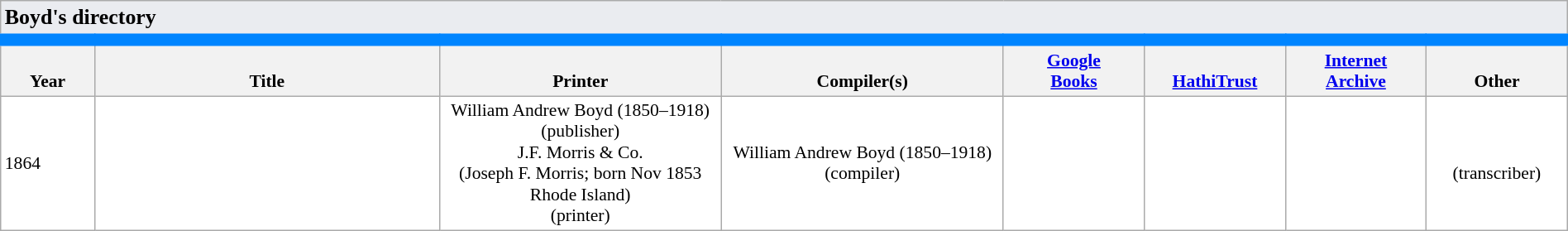<table class="wikitable collapsible sortable static-row-numbers" cellpadding="1" style="color: black; background-color: #FFFFFF; font-size: 90%; width:100%">
<tr class="static-row-header" style="text-align:center;vertical-align:bottom;">
<th style="text-align:left; background:#eaecf0; border-style: solid; border-width: 0px 0px 0px 0px;" colspan=8><big><strong>Boyd's directory</strong></big></th>
</tr>
<tr class="static-row-header" style="text-align:center;vertical-align:bottom;border-style: solid; border-color: #0085ff; border-width: 10px 0px 0px 0px;">
<th>Year</th>
<th>Title</th>
<th>Printer</th>
<th>Compiler(s)</th>
<th><a href='#'>Google<br>Books</a></th>
<th><a href='#'>HathiTrust</a></th>
<th><a href='#'>Internet<br>Archive</a></th>
<th>Other</th>
</tr>
<tr>
<td width="6%;" data-sort-value="1864">1864</td>
<td width="22%" data-sort-value="boyd's flushing 1864"></td>
<td style="text-align:center" width="18%" data-sort-value="boyd 1864">William Andrew Boyd (1850–1918)<br>(publisher)<br>J.F. Morris & Co.<br>(Joseph F. Morris; born Nov 1853 Rhode Island)<br>(printer)</td>
<td style="text-align:center" width="18%"data-sort-value="boyd 1864">William Andrew Boyd (1850–1918)<br>(compiler)</td>
<td style="text-align:center" width="9%"></td>
<td style="text-align:center" width="9%"></td>
<td style="text-align:center" width="9%"></td>
<td style="text-align:center" width="9%" data-sort-value="fagan 1864"><br>(transcriber)<br></td>
</tr>
</table>
